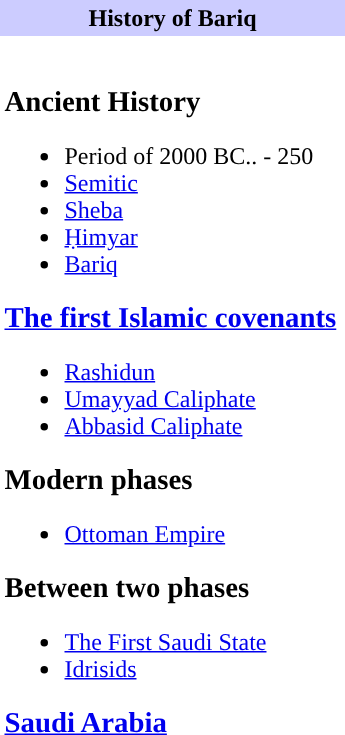<table class="toccolours" cellspacing="0" cellpadding="3" align="right" width="230px" style="margin:">
<tr>
<th style="background:#ccccff" ">History of Bariq</th>
</tr>
<tr>
<td></td>
</tr>
<tr>
<td></td>
</tr>
<tr>
<td style="font-size: 100%;"><br><big><strong> Ancient History</strong></big><ul><li>Period of 2000 BC.. - 250</li><li><a href='#'>Semitic</a></li><li><a href='#'>Sheba</a></li><li><a href='#'>Ḥimyar</a></li><li><a href='#'>Bariq</a></li></ul><big><strong><a href='#'>The first Islamic covenants</a></strong></big><ul><li><a href='#'>Rashidun</a></li><li><a href='#'>Umayyad Caliphate</a></li><li><a href='#'>Abbasid Caliphate</a></li></ul><big><strong> Modern phases </strong></big><ul><li><a href='#'>Ottoman Empire</a></li></ul><big><strong>Between two phases </strong></big><ul><li><a href='#'>The First Saudi State</a></li><li><a href='#'>Idrisids</a></li></ul><big><strong><a href='#'>Saudi Arabia</a></strong></big></td>
</tr>
</table>
